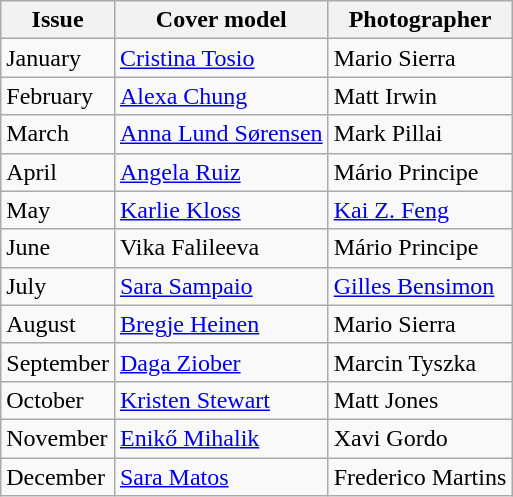<table class="sortable wikitable">
<tr>
<th>Issue</th>
<th>Cover model</th>
<th>Photographer</th>
</tr>
<tr>
<td>January</td>
<td><a href='#'>Cristina Tosio</a></td>
<td>Mario Sierra</td>
</tr>
<tr>
<td>February</td>
<td><a href='#'>Alexa Chung</a></td>
<td>Matt Irwin</td>
</tr>
<tr>
<td>March</td>
<td><a href='#'>Anna Lund Sørensen</a></td>
<td>Mark Pillai</td>
</tr>
<tr>
<td>April</td>
<td><a href='#'>Angela Ruiz</a></td>
<td>Mário Principe</td>
</tr>
<tr>
<td>May</td>
<td><a href='#'>Karlie Kloss</a></td>
<td><a href='#'>Kai Z. Feng</a></td>
</tr>
<tr>
<td>June</td>
<td>Vika Falileeva</td>
<td>Mário Principe</td>
</tr>
<tr>
<td>July</td>
<td><a href='#'>Sara Sampaio</a></td>
<td><a href='#'>Gilles Bensimon</a></td>
</tr>
<tr>
<td>August</td>
<td><a href='#'>Bregje Heinen</a></td>
<td>Mario Sierra</td>
</tr>
<tr>
<td>September</td>
<td><a href='#'>Daga Ziober</a></td>
<td>Marcin Tyszka</td>
</tr>
<tr>
<td>October</td>
<td><a href='#'>Kristen Stewart</a></td>
<td>Matt Jones</td>
</tr>
<tr>
<td>November</td>
<td><a href='#'>Enikő Mihalik</a></td>
<td>Xavi Gordo</td>
</tr>
<tr>
<td>December</td>
<td><a href='#'>Sara Matos</a></td>
<td>Frederico Martins</td>
</tr>
</table>
